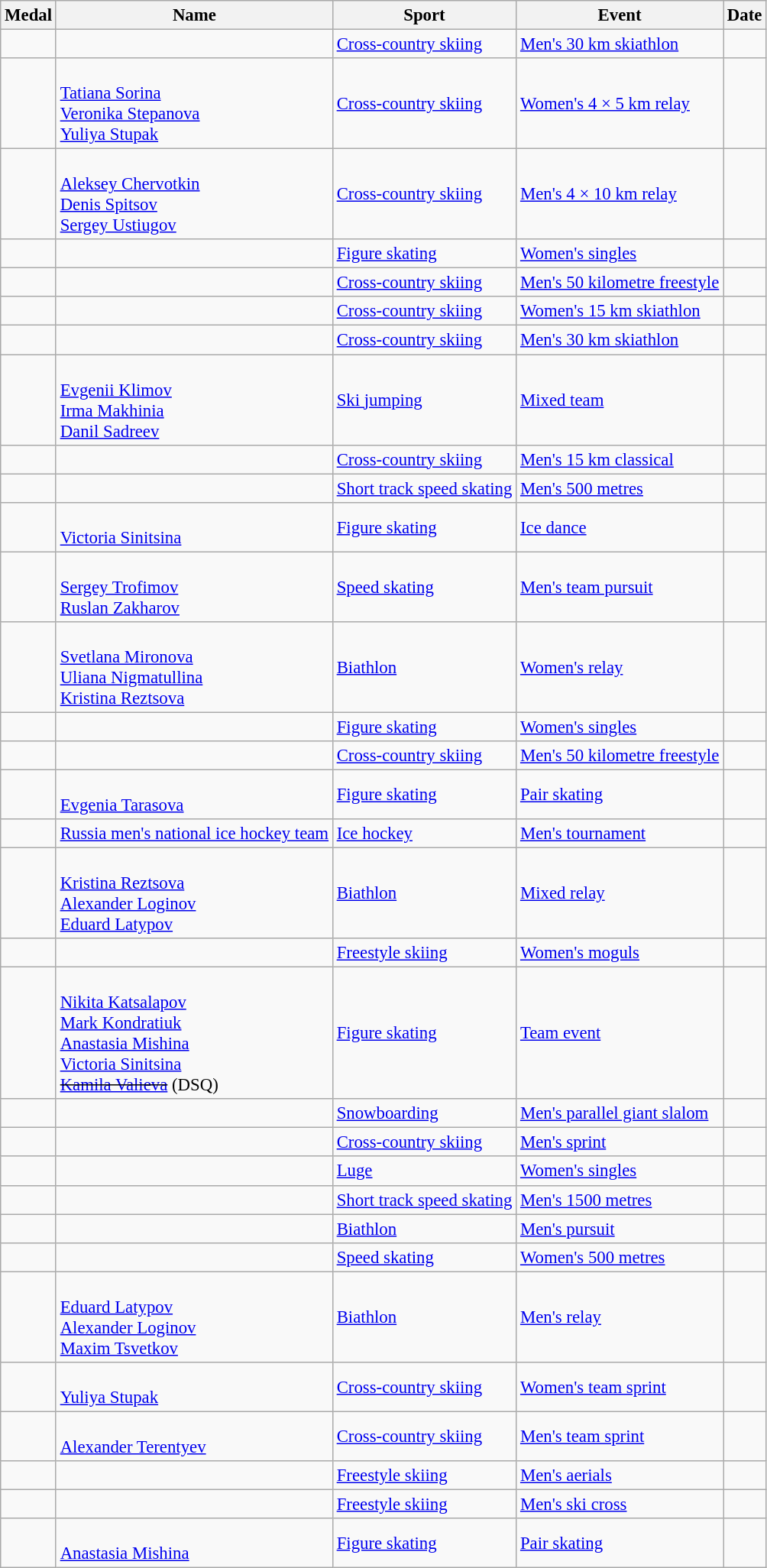<table class="wikitable sortable" style="font-size: 95%;">
<tr>
<th>Medal</th>
<th>Name</th>
<th>Sport</th>
<th>Event</th>
<th>Date</th>
</tr>
<tr>
<td></td>
<td></td>
<td><a href='#'>Cross-country skiing</a></td>
<td><a href='#'>Men's 30 km skiathlon</a></td>
<td></td>
</tr>
<tr>
<td></td>
<td><br><a href='#'>Tatiana Sorina</a><br><a href='#'>Veronika Stepanova</a><br><a href='#'>Yuliya Stupak</a></td>
<td><a href='#'>Cross-country skiing</a></td>
<td><a href='#'>Women's 4 × 5 km relay</a></td>
<td></td>
</tr>
<tr>
<td></td>
<td><br><a href='#'>Aleksey Chervotkin</a><br><a href='#'>Denis Spitsov</a><br><a href='#'>Sergey Ustiugov</a></td>
<td><a href='#'>Cross-country skiing</a></td>
<td><a href='#'>Men's 4 × 10 km relay</a></td>
<td></td>
</tr>
<tr>
<td></td>
<td></td>
<td><a href='#'>Figure skating</a></td>
<td><a href='#'>Women's singles</a></td>
<td></td>
</tr>
<tr>
<td></td>
<td></td>
<td><a href='#'>Cross-country skiing</a></td>
<td><a href='#'>Men's 50 kilometre freestyle</a></td>
<td></td>
</tr>
<tr>
<td></td>
<td></td>
<td><a href='#'>Cross-country skiing</a></td>
<td><a href='#'>Women's 15 km skiathlon</a></td>
<td></td>
</tr>
<tr>
<td></td>
<td></td>
<td><a href='#'>Cross-country skiing</a></td>
<td><a href='#'>Men's 30 km skiathlon</a></td>
<td></td>
</tr>
<tr>
<td></td>
<td><br><a href='#'>Evgenii Klimov</a><br><a href='#'>Irma Makhinia</a><br><a href='#'>Danil Sadreev</a></td>
<td><a href='#'>Ski jumping</a></td>
<td><a href='#'>Mixed team</a></td>
<td></td>
</tr>
<tr>
<td></td>
<td></td>
<td><a href='#'>Cross-country skiing</a></td>
<td><a href='#'>Men's 15 km classical</a></td>
<td></td>
</tr>
<tr>
<td></td>
<td></td>
<td><a href='#'>Short track speed skating</a></td>
<td><a href='#'>Men's 500 metres</a></td>
<td></td>
</tr>
<tr>
<td></td>
<td><br><a href='#'>Victoria Sinitsina</a></td>
<td><a href='#'>Figure skating</a></td>
<td><a href='#'>Ice dance</a></td>
<td></td>
</tr>
<tr>
<td></td>
<td><br><a href='#'>Sergey Trofimov</a><br><a href='#'>Ruslan Zakharov</a></td>
<td><a href='#'>Speed skating</a></td>
<td><a href='#'>Men's team pursuit</a></td>
<td></td>
</tr>
<tr>
<td></td>
<td><br><a href='#'>Svetlana Mironova</a><br><a href='#'>Uliana Nigmatullina</a><br><a href='#'>Kristina Reztsova</a></td>
<td><a href='#'>Biathlon</a></td>
<td><a href='#'>Women's relay</a></td>
<td></td>
</tr>
<tr>
<td></td>
<td></td>
<td><a href='#'>Figure skating</a></td>
<td><a href='#'>Women's singles</a></td>
<td></td>
</tr>
<tr>
<td></td>
<td></td>
<td><a href='#'>Cross-country skiing</a></td>
<td><a href='#'>Men's 50 kilometre freestyle</a></td>
<td></td>
</tr>
<tr>
<td></td>
<td><br><a href='#'>Evgenia Tarasova</a></td>
<td><a href='#'>Figure skating</a></td>
<td><a href='#'>Pair skating</a></td>
<td></td>
</tr>
<tr>
<td></td>
<td><a href='#'>Russia men's national ice hockey team</a><br></td>
<td><a href='#'>Ice hockey</a></td>
<td><a href='#'>Men's tournament</a></td>
<td></td>
</tr>
<tr>
<td></td>
<td><br><a href='#'>Kristina Reztsova</a><br><a href='#'>Alexander Loginov</a><br><a href='#'>Eduard Latypov</a></td>
<td><a href='#'>Biathlon</a></td>
<td><a href='#'>Mixed relay</a></td>
<td></td>
</tr>
<tr>
<td></td>
<td></td>
<td><a href='#'>Freestyle skiing</a></td>
<td><a href='#'>Women's moguls</a></td>
<td></td>
</tr>
<tr>
<td></td>
<td><br><a href='#'>Nikita Katsalapov</a><br><a href='#'>Mark Kondratiuk</a><br><a href='#'>Anastasia Mishina</a><br><a href='#'>Victoria Sinitsina</a><br><s><a href='#'>Kamila Valieva</a></s> (DSQ)</td>
<td><a href='#'>Figure skating</a></td>
<td><a href='#'>Team event</a></td>
<td></td>
</tr>
<tr>
<td></td>
<td></td>
<td><a href='#'>Snowboarding</a></td>
<td><a href='#'>Men's parallel giant slalom</a></td>
<td></td>
</tr>
<tr>
<td></td>
<td></td>
<td><a href='#'>Cross-country skiing</a></td>
<td><a href='#'>Men's sprint</a></td>
<td></td>
</tr>
<tr>
<td></td>
<td></td>
<td><a href='#'>Luge</a></td>
<td><a href='#'>Women's singles</a></td>
<td></td>
</tr>
<tr>
<td></td>
<td></td>
<td><a href='#'>Short track speed skating</a></td>
<td><a href='#'>Men's 1500 metres</a></td>
<td></td>
</tr>
<tr>
<td></td>
<td></td>
<td><a href='#'>Biathlon</a></td>
<td><a href='#'>Men's pursuit</a></td>
<td></td>
</tr>
<tr>
<td></td>
<td></td>
<td><a href='#'>Speed skating</a></td>
<td><a href='#'>Women's 500 metres</a></td>
<td></td>
</tr>
<tr>
<td></td>
<td><br><a href='#'>Eduard Latypov</a><br><a href='#'>Alexander Loginov</a><br><a href='#'>Maxim Tsvetkov</a></td>
<td><a href='#'>Biathlon</a></td>
<td><a href='#'>Men's relay</a></td>
<td></td>
</tr>
<tr>
<td></td>
<td><br><a href='#'>Yuliya Stupak</a></td>
<td><a href='#'>Cross-country skiing</a></td>
<td><a href='#'>Women's team sprint</a></td>
<td></td>
</tr>
<tr>
<td></td>
<td><br><a href='#'>Alexander Terentyev</a></td>
<td><a href='#'>Cross-country skiing</a></td>
<td><a href='#'>Men's team sprint</a></td>
<td></td>
</tr>
<tr>
<td></td>
<td></td>
<td><a href='#'>Freestyle skiing</a></td>
<td><a href='#'>Men's aerials</a></td>
<td></td>
</tr>
<tr>
<td></td>
<td></td>
<td><a href='#'>Freestyle skiing</a></td>
<td><a href='#'>Men's ski cross</a></td>
<td></td>
</tr>
<tr>
<td></td>
<td><br><a href='#'>Anastasia Mishina</a></td>
<td><a href='#'>Figure skating</a></td>
<td><a href='#'>Pair skating</a></td>
<td></td>
</tr>
</table>
